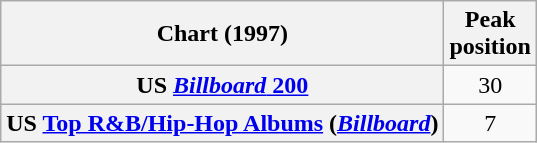<table class="wikitable sortable plainrowheaders" style="text-align:center">
<tr>
<th scope="col">Chart (1997)</th>
<th scope="col">Peak<br>position</th>
</tr>
<tr>
<th scope="row">US <a href='#'><em>Billboard</em> 200</a></th>
<td>30</td>
</tr>
<tr>
<th scope="row">US <a href='#'>Top R&B/Hip-Hop Albums</a> (<em><a href='#'>Billboard</a></em>)</th>
<td>7</td>
</tr>
</table>
